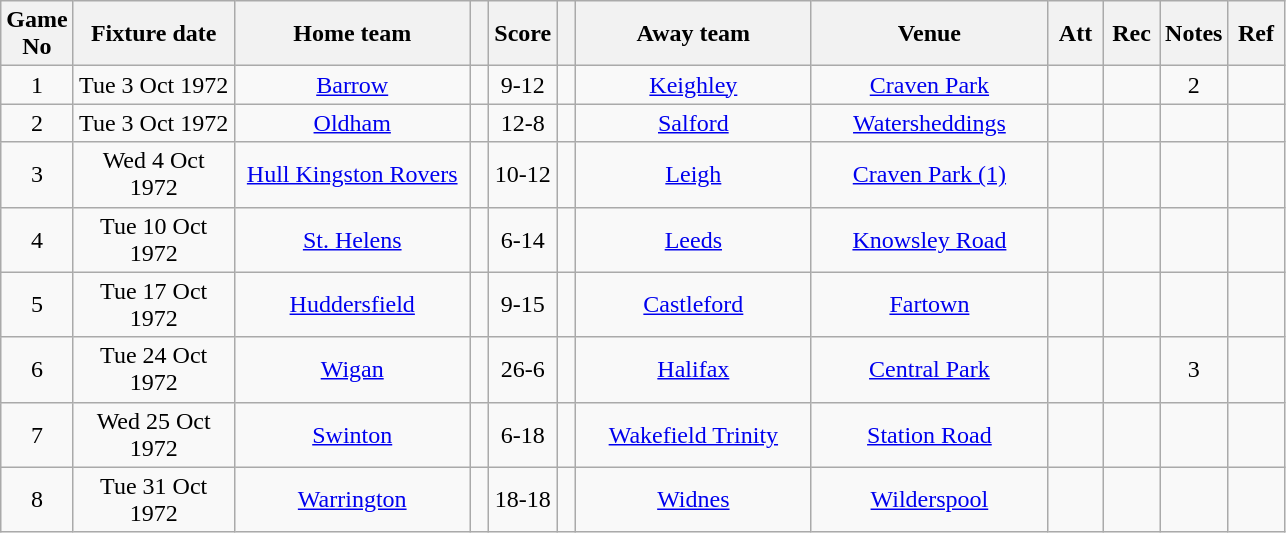<table class="wikitable" style="text-align:center;">
<tr>
<th width=20 abbr="No">Game No</th>
<th width=100 abbr="Date">Fixture date</th>
<th width=150 abbr="Home team">Home team</th>
<th width=5 abbr="space"></th>
<th width=20 abbr="Score">Score</th>
<th width=5 abbr="space"></th>
<th width=150 abbr="Away team">Away team</th>
<th width=150 abbr="Venue">Venue</th>
<th width=30 abbr="Att">Att</th>
<th width=30 abbr="Rec">Rec</th>
<th width=20 abbr="Notes">Notes</th>
<th width=30 abbr="Ref">Ref</th>
</tr>
<tr>
<td>1</td>
<td>Tue 3 Oct 1972</td>
<td><a href='#'>Barrow</a></td>
<td></td>
<td>9-12</td>
<td></td>
<td><a href='#'>Keighley</a></td>
<td><a href='#'>Craven Park</a></td>
<td></td>
<td></td>
<td>2</td>
<td></td>
</tr>
<tr>
<td>2</td>
<td>Tue 3 Oct 1972</td>
<td><a href='#'>Oldham</a></td>
<td></td>
<td>12-8</td>
<td></td>
<td><a href='#'>Salford</a></td>
<td><a href='#'>Watersheddings</a></td>
<td></td>
<td></td>
<td></td>
<td></td>
</tr>
<tr>
<td>3</td>
<td>Wed 4 Oct 1972</td>
<td><a href='#'>Hull Kingston Rovers</a></td>
<td></td>
<td>10-12</td>
<td></td>
<td><a href='#'>Leigh</a></td>
<td><a href='#'>Craven Park (1)</a></td>
<td></td>
<td></td>
<td></td>
<td></td>
</tr>
<tr>
<td>4</td>
<td>Tue 10 Oct 1972</td>
<td><a href='#'>St. Helens</a></td>
<td></td>
<td>6-14</td>
<td></td>
<td><a href='#'>Leeds</a></td>
<td><a href='#'>Knowsley Road</a></td>
<td></td>
<td></td>
<td></td>
<td></td>
</tr>
<tr>
<td>5</td>
<td>Tue 17 Oct 1972</td>
<td><a href='#'>Huddersfield</a></td>
<td></td>
<td>9-15</td>
<td></td>
<td><a href='#'>Castleford</a></td>
<td><a href='#'>Fartown</a></td>
<td></td>
<td></td>
<td></td>
<td></td>
</tr>
<tr>
<td>6</td>
<td>Tue 24 Oct 1972</td>
<td><a href='#'>Wigan</a></td>
<td></td>
<td>26-6</td>
<td></td>
<td><a href='#'>Halifax</a></td>
<td><a href='#'>Central Park</a></td>
<td></td>
<td></td>
<td>3</td>
<td></td>
</tr>
<tr>
<td>7</td>
<td>Wed 25 Oct 1972</td>
<td><a href='#'>Swinton</a></td>
<td></td>
<td>6-18</td>
<td></td>
<td><a href='#'>Wakefield Trinity</a></td>
<td><a href='#'>Station Road</a></td>
<td></td>
<td></td>
<td></td>
<td></td>
</tr>
<tr>
<td>8</td>
<td>Tue 31 Oct 1972</td>
<td><a href='#'>Warrington</a></td>
<td></td>
<td>18-18</td>
<td></td>
<td><a href='#'>Widnes</a></td>
<td><a href='#'>Wilderspool</a></td>
<td></td>
<td></td>
<td></td>
<td></td>
</tr>
</table>
